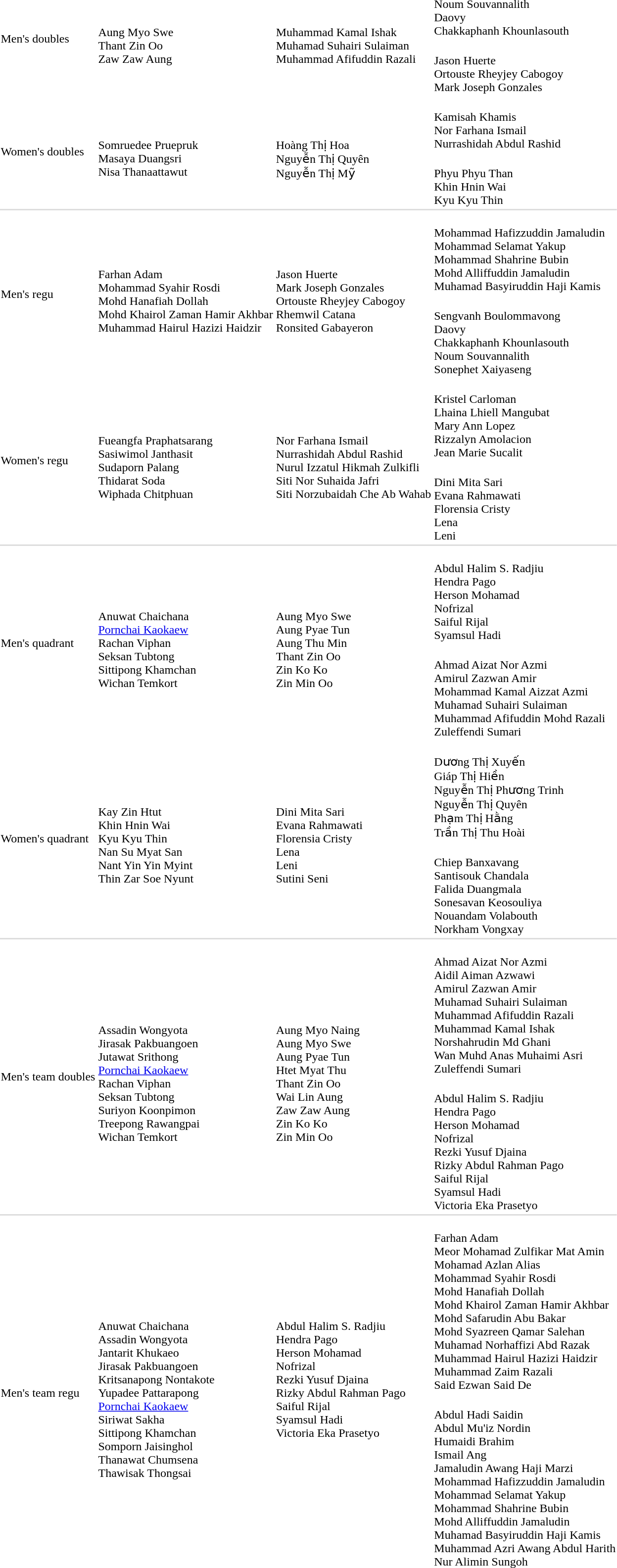<table>
<tr>
<td rowspan=2>Men's doubles<br></td>
<td rowspan=2><br>Aung Myo Swe<br>Thant Zin Oo<br>Zaw Zaw Aung</td>
<td rowspan=2><br>Muhammad Kamal Ishak<br>Muhamad Suhairi Sulaiman<br>Muhammad Afifuddin Razali</td>
<td><br>Noum Souvannalith<br>Daovy<br>Chakkaphanh Khounlasouth</td>
</tr>
<tr>
<td><br>Jason Huerte<br>Ortouste Rheyjey Cabogoy<br>Mark Joseph Gonzales</td>
</tr>
<tr>
<td rowspan=2>Women's doubles<br></td>
<td rowspan=2><br>Somruedee Pruepruk<br>Masaya Duangsri<br>Nisa Thanaattawut</td>
<td rowspan=2><br>Hoàng Thị Hoa<br>Nguyễn Thị Quyên<br>Nguyễn Thị Mỹ</td>
<td><br>Kamisah Khamis<br>Nor Farhana Ismail<br>Nurrashidah Abdul Rashid</td>
</tr>
<tr>
<td><br>Phyu Phyu Than<br>Khin Hnin Wai<br>Kyu Kyu Thin</td>
</tr>
<tr style="background:#dddddd;">
<td colspan=7></td>
</tr>
<tr>
<td rowspan=2>Men's regu<br></td>
<td nowrap=true rowspan=2><br>Farhan Adam<br>Mohammad Syahir Rosdi<br>Mohd Hanafiah Dollah<br>Mohd Khairol Zaman Hamir Akhbar<br>Muhammad Hairul Hazizi Haidzir</td>
<td rowspan=2><br>Jason Huerte<br>Mark Joseph Gonzales<br>Ortouste Rheyjey Cabogoy<br>Rhemwil Catana<br>Ronsited Gabayeron</td>
<td><br>Mohammad Hafizzuddin Jamaludin<br>Mohammad Selamat Yakup<br>Mohammad Shahrine Bubin<br>Mohd Alliffuddin Jamaludin<br>Muhamad Basyiruddin Haji Kamis</td>
</tr>
<tr>
<td><br>Sengvanh Boulommavong<br>Daovy<br>Chakkaphanh Khounlasouth<br>Noum Souvannalith<br>Sonephet Xaiyaseng</td>
</tr>
<tr>
<td rowspan=2>Women's regu<br></td>
<td rowspan=2><br>Fueangfa Praphatsarang<br>Sasiwimol Janthasit<br>Sudaporn Palang<br>Thidarat Soda<br>Wiphada Chitphuan</td>
<td nowrap=true rowspan=2><br>Nor Farhana Ismail<br>Nurrashidah Abdul Rashid<br>Nurul Izzatul Hikmah Zulkifli<br>Siti Nor Suhaida Jafri<br>Siti Norzubaidah Che Ab Wahab</td>
<td><br>Kristel Carloman<br>Lhaina Lhiell Mangubat<br>Mary Ann Lopez<br>Rizzalyn Amolacion<br>Jean Marie Sucalit</td>
</tr>
<tr>
<td><br>Dini Mita Sari<br>Evana Rahmawati<br>Florensia Cristy<br>Lena<br>Leni</td>
</tr>
<tr style="background:#dddddd;">
<td colspan=7></td>
</tr>
<tr>
<td rowspan=2>Men's quadrant<br></td>
<td rowspan=2><br>Anuwat Chaichana<br><a href='#'>Pornchai Kaokaew</a><br>Rachan Viphan<br>Seksan Tubtong<br>Sittipong Khamchan<br>Wichan Temkort</td>
<td rowspan=2><br>Aung Myo Swe<br>Aung Pyae Tun<br>Aung Thu Min<br>Thant Zin Oo<br>Zin Ko Ko<br>Zin Min Oo</td>
<td><br>Abdul Halim S. Radjiu<br>Hendra Pago<br>Herson Mohamad<br>Nofrizal<br>Saiful Rijal<br>Syamsul Hadi</td>
</tr>
<tr>
<td><br>Ahmad Aizat Nor Azmi<br>Amirul Zazwan Amir<br>Mohammad Kamal Aizzat Azmi<br>Muhamad Suhairi Sulaiman<br>Muhammad Afifuddin Mohd Razali<br>Zuleffendi Sumari</td>
</tr>
<tr>
<td rowspan=2>Women's quadrant<br></td>
<td rowspan=2><br>Kay Zin Htut<br>Khin Hnin Wai<br>Kyu Kyu Thin<br>Nan Su Myat San<br>Nant Yin Yin Myint<br>Thin Zar Soe Nyunt</td>
<td rowspan=2><br>Dini Mita Sari<br>Evana Rahmawati<br>Florensia Cristy<br>Lena<br>Leni<br>Sutini Seni</td>
<td><br>Dương Thị Xuyến<br>Giáp Thị Hiền<br>Nguyễn Thị Phương Trinh<br>Nguyễn Thị Quyên<br>Phạm Thị Hằng<br>Trần Thị Thu Hoài</td>
</tr>
<tr>
<td><br>Chiep Banxavang<br>Santisouk Chandala<br>Falida Duangmala<br>Sonesavan Keosouliya<br>Nouandam Volabouth<br>Norkham Vongxay</td>
</tr>
<tr style="background:#dddddd;">
<td colspan=7></td>
</tr>
<tr>
<td rowspan=2>Men's team doubles<br></td>
<td rowspan=2><br>Assadin Wongyota<br>Jirasak Pakbuangoen<br>Jutawat Srithong<br><a href='#'>Pornchai Kaokaew</a><br>Rachan Viphan<br>Seksan Tubtong<br>Suriyon Koonpimon<br>Treepong Rawangpai<br>Wichan Temkort<br></td>
<td rowspan=2><br>Aung Myo Naing<br>Aung Myo Swe<br>Aung Pyae Tun<br>Htet Myat Thu<br>Thant Zin Oo<br>Wai Lin Aung<br>Zaw Zaw Aung<br>Zin Ko Ko<br>Zin Min Oo</td>
<td><br>Ahmad Aizat Nor Azmi<br>Aidil Aiman Azwawi<br>Amirul Zazwan Amir<br>Muhamad Suhairi Sulaiman<br>Muhammad Afifuddin Razali<br>Muhammad Kamal Ishak<br>Norshahrudin Md Ghani<br>Wan Muhd Anas Muhaimi Asri<br>Zuleffendi Sumari</td>
</tr>
<tr>
<td><br>Abdul Halim S. Radjiu<br>Hendra Pago<br>Herson Mohamad<br>Nofrizal<br>Rezki Yusuf Djaina<br>Rizky Abdul Rahman Pago<br>Saiful Rijal<br>Syamsul Hadi<br>Victoria Eka Prasetyo</td>
</tr>
<tr style="background:#dddddd;">
<td colspan=7></td>
</tr>
<tr>
<td rowspan=2>Men's team regu<br></td>
<td rowspan=2><br>Anuwat Chaichana<br>Assadin Wongyota<br>Jantarit Khukaeo<br>Jirasak Pakbuangoen<br>Kritsanapong Nontakote<br>Yupadee Pattarapong<br><a href='#'>Pornchai Kaokaew</a><br>Siriwat Sakha<br>Sittipong Khamchan<br>Somporn Jaisinghol<br>Thanawat Chumsena<br>Thawisak Thongsai</td>
<td rowspan=2><br>Abdul Halim S. Radjiu<br>Hendra Pago<br>Herson Mohamad<br>Nofrizal<br>Rezki Yusuf Djaina<br>Rizky Abdul Rahman Pago<br>Saiful Rijal<br>Syamsul Hadi<br>Victoria Eka Prasetyo<br><br><br><br></td>
<td><br>Farhan Adam<br>Meor Mohamad Zulfikar Mat Amin<br>Mohamad Azlan Alias<br>Mohammad Syahir Rosdi<br>Mohd Hanafiah Dollah<br>Mohd Khairol Zaman Hamir Akhbar<br>Mohd Safarudin Abu Bakar<br>Mohd Syazreen Qamar Salehan<br>Muhamad Norhaffizi Abd Razak<br>Muhammad Hairul Hazizi Haidzir<br>Muhammad Zaim Razali<br>Said Ezwan Said De<br></td>
</tr>
<tr>
<td nowrap=true><br>Abdul Hadi Saidin<br>Abdul Mu'iz Nordin<br>Humaidi Brahim<br>Ismail Ang<br>Jamaludin Awang Haji Marzi<br>Mohammad Hafizzuddin Jamaludin<br>Mohammad Selamat Yakup<br>Mohammad Shahrine Bubin<br>Mohd Alliffuddin Jamaludin<br>Muhamad Basyiruddin Haji Kamis<br>Muhammad Azri Awang Abdul Harith<br>Nur Alimin Sungoh</td>
</tr>
</table>
